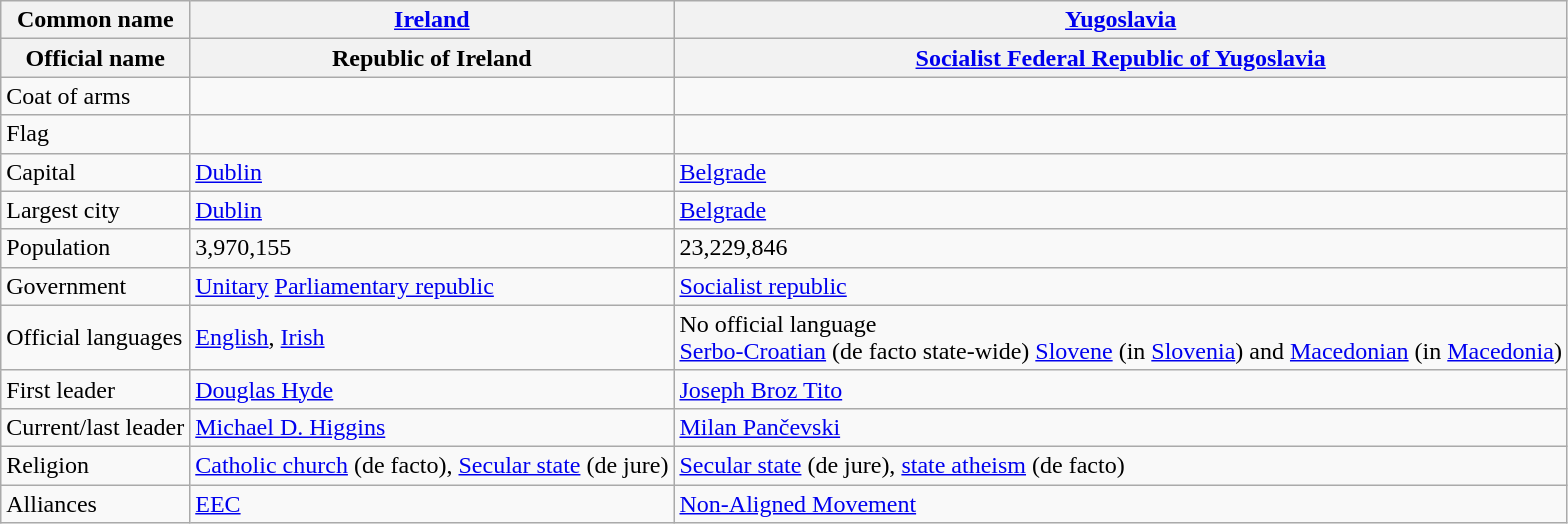<table class="wikitable">
<tr>
<th>Common name</th>
<th><a href='#'>Ireland</a></th>
<th><a href='#'>Yugoslavia</a></th>
</tr>
<tr>
<th>Official name</th>
<th>Republic of Ireland</th>
<th><a href='#'>Socialist Federal Republic of Yugoslavia</a></th>
</tr>
<tr>
<td>Coat of arms</td>
<td></td>
<td></td>
</tr>
<tr>
<td>Flag</td>
<td></td>
<td></td>
</tr>
<tr>
<td>Capital</td>
<td><a href='#'>Dublin</a></td>
<td><a href='#'>Belgrade</a></td>
</tr>
<tr>
<td>Largest city</td>
<td><a href='#'>Dublin</a></td>
<td><a href='#'>Belgrade</a></td>
</tr>
<tr>
<td>Population</td>
<td>3,970,155</td>
<td>23,229,846</td>
</tr>
<tr>
<td>Government</td>
<td><a href='#'>Unitary</a> <a href='#'>Parliamentary republic</a></td>
<td><a href='#'>Socialist republic</a></td>
</tr>
<tr>
<td>Official languages</td>
<td><a href='#'>English</a>, <a href='#'>Irish</a></td>
<td>No official language<br><a href='#'>Serbo-Croatian</a> (de facto state-wide) <a href='#'>Slovene</a> (in <a href='#'>Slovenia</a>) and <a href='#'>Macedonian</a> (in <a href='#'>Macedonia</a>)</td>
</tr>
<tr>
<td>First leader</td>
<td><a href='#'>Douglas Hyde</a></td>
<td><a href='#'>Joseph Broz Tito</a></td>
</tr>
<tr>
<td>Current/last leader</td>
<td><a href='#'>Michael D. Higgins</a></td>
<td><a href='#'>Milan Pančevski</a></td>
</tr>
<tr>
<td>Religion</td>
<td><a href='#'>Catholic church</a> (de facto), <a href='#'>Secular state</a> (de jure)</td>
<td><a href='#'>Secular state</a> (de jure), <a href='#'>state atheism</a> (de facto)</td>
</tr>
<tr>
<td>Alliances</td>
<td><a href='#'>
EEC</a></td>
<td><a href='#'>Non-Aligned Movement</a></td>
</tr>
</table>
